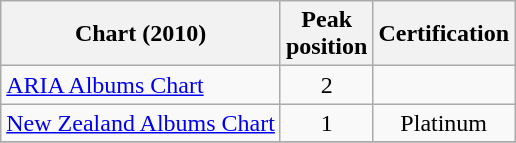<table class="wikitable sortable">
<tr>
<th>Chart (2010)</th>
<th>Peak<br>position</th>
<th>Certification</th>
</tr>
<tr>
<td><a href='#'>ARIA Albums Chart</a></td>
<td style="text-align:center;">2</td>
<td style="text-align:center;"></td>
</tr>
<tr>
<td><a href='#'>New Zealand Albums Chart</a></td>
<td style="text-align:center;">1</td>
<td style="text-align:center;">Platinum</td>
</tr>
<tr>
</tr>
</table>
